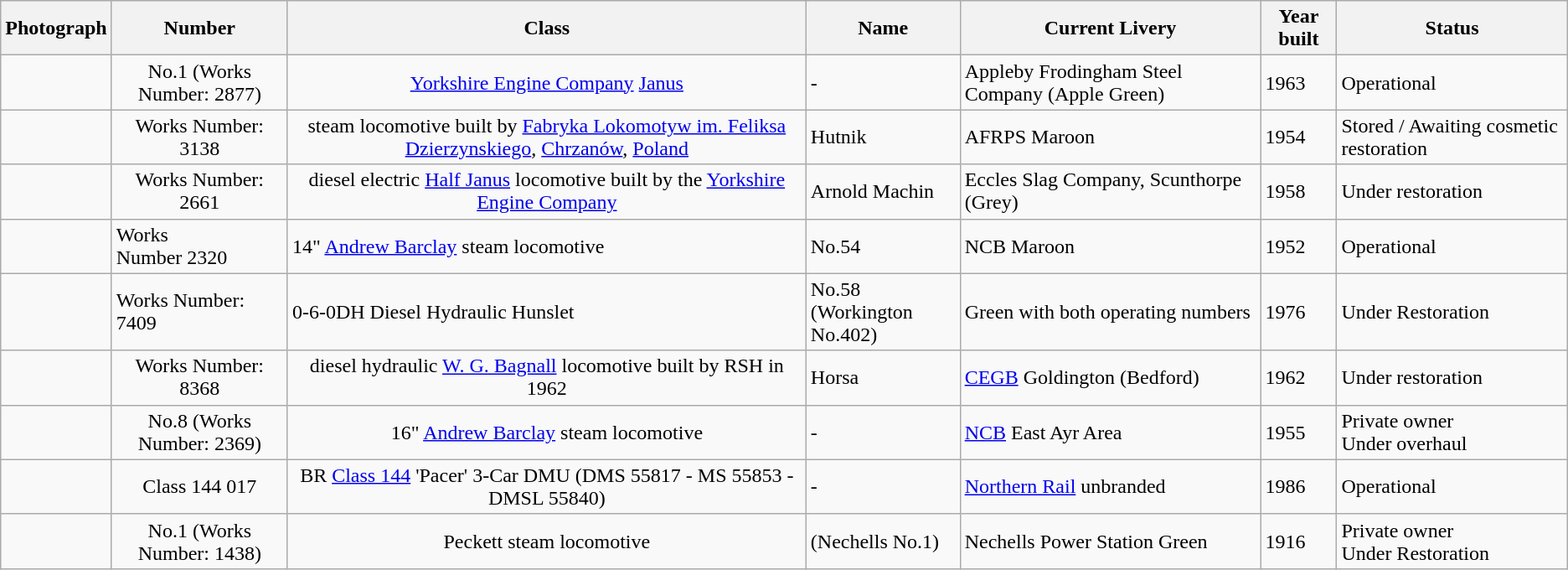<table class="wikitable">
<tr>
<th>Photograph</th>
<th>Number</th>
<th>Class</th>
<th align=left>Name</th>
<th align=left>Current Livery</th>
<th align=left>Year built</th>
<th align=left>Status</th>
</tr>
<tr>
<td></td>
<td align="center">No.1 (Works Number: 2877)</td>
<td align=center><a href='#'>Yorkshire Engine Company</a>  <a href='#'>Janus</a></td>
<td align=left>-</td>
<td align=left>Appleby Frodingham Steel Company (Apple Green)</td>
<td>1963</td>
<td>Operational</td>
</tr>
<tr>
<td></td>
<td align="center">Works Number: 3138</td>
<td align=center> steam locomotive built by <a href='#'>Fabryka Lokomotyw im. Feliksa Dzierzynskiego</a>, <a href='#'>Chrzanów</a>, <a href='#'>Poland</a></td>
<td align=left>Hutnik</td>
<td align=left>AFRPS Maroon</td>
<td>1954</td>
<td>Stored / Awaiting cosmetic restoration</td>
</tr>
<tr>
<td></td>
<td align="center">Works Number: 2661</td>
<td align="center"> diesel electric <a href='#'>Half Janus</a> locomotive built by the <a href='#'>Yorkshire Engine Company</a></td>
<td align="left">Arnold Machin</td>
<td align="left">Eccles Slag Company, Scunthorpe (Grey)</td>
<td>1958</td>
<td>Under restoration</td>
</tr>
<tr>
<td></td>
<td>Works<br>Number 2320</td>
<td> 14" <a href='#'>Andrew Barclay</a> steam locomotive</td>
<td>No.54</td>
<td>NCB Maroon</td>
<td>1952</td>
<td>Operational</td>
</tr>
<tr>
<td></td>
<td>Works Number: 7409</td>
<td>0-6-0DH Diesel Hydraulic Hunslet</td>
<td>No.58<br>(Workington No.402)</td>
<td>Green with both operating numbers</td>
<td>1976</td>
<td>Under Restoration</td>
</tr>
<tr>
<td></td>
<td align="center">Works Number: 8368</td>
<td align="center"> diesel hydraulic <a href='#'>W. G. Bagnall</a> locomotive built by RSH in 1962</td>
<td align="left">Horsa</td>
<td align="left"><a href='#'>CEGB</a> Goldington (Bedford)</td>
<td>1962</td>
<td>Under restoration</td>
</tr>
<tr>
<td></td>
<td align="center">No.8 (Works Number: 2369)</td>
<td align="center"> 16" <a href='#'>Andrew Barclay</a> steam locomotive</td>
<td align="left">-</td>
<td align="left"><a href='#'>NCB</a> East Ayr Area</td>
<td>1955</td>
<td>Private owner<br>Under overhaul</td>
</tr>
<tr>
<td></td>
<td align="center">Class 144 017</td>
<td align="center">BR <a href='#'>Class 144</a> 'Pacer' 3-Car DMU (DMS 55817 -  MS 55853 - DMSL 55840)</td>
<td align="left">-</td>
<td align="left"><a href='#'>Northern Rail</a> unbranded</td>
<td>1986</td>
<td>Operational</td>
</tr>
<tr>
<td></td>
<td align="center">No.1 (Works Number: 1438)</td>
<td align=center>Peckett  steam locomotive</td>
<td align=left>(Nechells No.1)</td>
<td align=left>Nechells Power Station Green</td>
<td>1916</td>
<td>Private owner<br>Under Restoration</td>
</tr>
</table>
